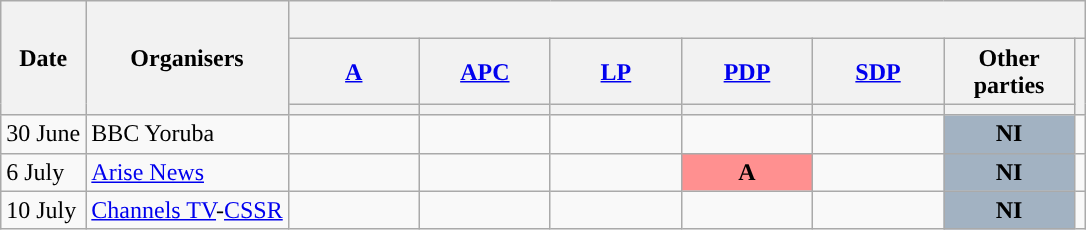<table class="wikitable" style="text-align:center;">
<tr>
<th rowspan="3">Date</th>
<th rowspan="3">Organisers</th>
<th colspan="7">    <br>   </th>
</tr>
<tr>
<th scope="col" style="width:5em;"><a href='#'>A</a></th>
<th scope="col" style="width:5em;"><a href='#'>APC</a></th>
<th scope="col" style="width:5em;"><a href='#'>LP</a></th>
<th scope="col" style="width:5em;"><a href='#'>PDP</a></th>
<th scope="col" style="width:5em;"><a href='#'>SDP</a></th>
<th scope="col" style="width:5em;">Other parties</th>
<th rowspan="2"></th>
</tr>
<tr>
<th style="background:"></th>
<th style="background:"></th>
<th style="background:"></th>
<th style="background:"></th>
<th style="background:"></th>
<th style="background:"></th>
</tr>
<tr>
<td style="white-space:nowrap; text-align:left;">30 June</td>
<td style="white-space:nowrap; text-align:left;">BBC Yoruba</td>
<td></td>
<td></td>
<td></td>
<td></td>
<td></td>
<td style="background:#A2B2C2;"><strong>NI</strong><br></td>
<td></td>
</tr>
<tr>
<td style="white-space:nowrap; text-align:left;">6 July</td>
<td style="white-space:nowrap; text-align:left;"><a href='#'>Arise News</a></td>
<td></td>
<td></td>
<td></td>
<td style="background:#FF9090;"><strong>A</strong><br></td>
<td></td>
<td style="background:#A2B2C2;"><strong>NI</strong><br></td>
<td></td>
</tr>
<tr>
<td style="white-space:nowrap; text-align:left;">10 July</td>
<td style="white-space:nowrap; text-align:left;"><a href='#'>Channels TV</a>-<a href='#'>CSSR</a></td>
<td></td>
<td></td>
<td></td>
<td></td>
<td></td>
<td style="background:#A2B2C2;"><strong>NI</strong><br></td>
<td></td>
</tr>
</table>
